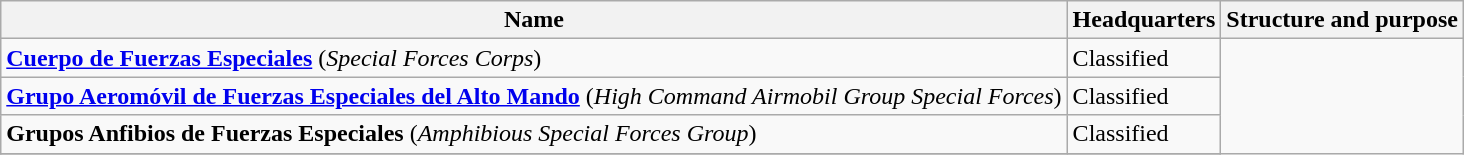<table class="wikitable">
<tr>
<th>Name</th>
<th>Headquarters</th>
<th>Structure and purpose</th>
</tr>
<tr>
<td><strong><a href='#'>Cuerpo de Fuerzas Especiales</a></strong> (<em>Special Forces Corps</em>)</td>
<td>Classified</td>
</tr>
<tr>
<td><strong><a href='#'>Grupo Aeromóvil de Fuerzas Especiales del Alto Mando</a></strong> (<em>High Command Airmobil Group Special Forces</em>)</td>
<td>Classified</td>
</tr>
<tr>
<td><strong>Grupos Anfibios de Fuerzas Especiales</strong> (<em>Amphibious Special Forces Group</em>)</td>
<td>Classified</td>
</tr>
<tr>
</tr>
</table>
